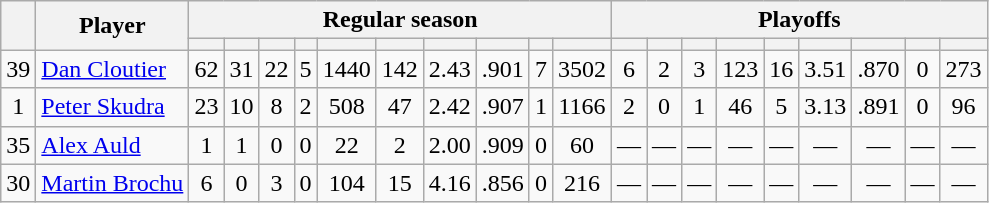<table class="wikitable plainrowheaders" style="text-align:center;">
<tr>
<th scope="col" rowspan="2"></th>
<th scope="col" rowspan="2">Player</th>
<th scope=colgroup colspan=10>Regular season</th>
<th scope=colgroup colspan=9>Playoffs</th>
</tr>
<tr>
<th scope="col"></th>
<th scope="col"></th>
<th scope="col"></th>
<th scope="col"></th>
<th scope="col"></th>
<th scope="col"></th>
<th scope="col"></th>
<th scope="col"></th>
<th scope="col"></th>
<th scope="col"></th>
<th scope="col"></th>
<th scope="col"></th>
<th scope="col"></th>
<th scope="col"></th>
<th scope="col"></th>
<th scope="col"></th>
<th scope="col"></th>
<th scope="col"></th>
<th scope="col"></th>
</tr>
<tr>
<td scope="row">39</td>
<td align="left"><a href='#'>Dan Cloutier</a></td>
<td>62</td>
<td>31</td>
<td>22</td>
<td>5</td>
<td>1440</td>
<td>142</td>
<td>2.43</td>
<td>.901</td>
<td>7</td>
<td>3502</td>
<td>6</td>
<td>2</td>
<td>3</td>
<td>123</td>
<td>16</td>
<td>3.51</td>
<td>.870</td>
<td>0</td>
<td>273</td>
</tr>
<tr>
<td scope="row">1</td>
<td align="left"><a href='#'>Peter Skudra</a></td>
<td>23</td>
<td>10</td>
<td>8</td>
<td>2</td>
<td>508</td>
<td>47</td>
<td>2.42</td>
<td>.907</td>
<td>1</td>
<td>1166</td>
<td>2</td>
<td>0</td>
<td>1</td>
<td>46</td>
<td>5</td>
<td>3.13</td>
<td>.891</td>
<td>0</td>
<td>96</td>
</tr>
<tr>
<td scope="row">35</td>
<td align="left"><a href='#'>Alex Auld</a></td>
<td>1</td>
<td>1</td>
<td>0</td>
<td>0</td>
<td>22</td>
<td>2</td>
<td>2.00</td>
<td>.909</td>
<td>0</td>
<td>60</td>
<td>—</td>
<td>—</td>
<td>—</td>
<td>—</td>
<td>—</td>
<td>—</td>
<td>—</td>
<td>—</td>
<td>—</td>
</tr>
<tr>
<td scope="row">30</td>
<td align="left"><a href='#'>Martin Brochu</a></td>
<td>6</td>
<td>0</td>
<td>3</td>
<td>0</td>
<td>104</td>
<td>15</td>
<td>4.16</td>
<td>.856</td>
<td>0</td>
<td>216</td>
<td>—</td>
<td>—</td>
<td>—</td>
<td>—</td>
<td>—</td>
<td>—</td>
<td>—</td>
<td>—</td>
<td>—</td>
</tr>
</table>
